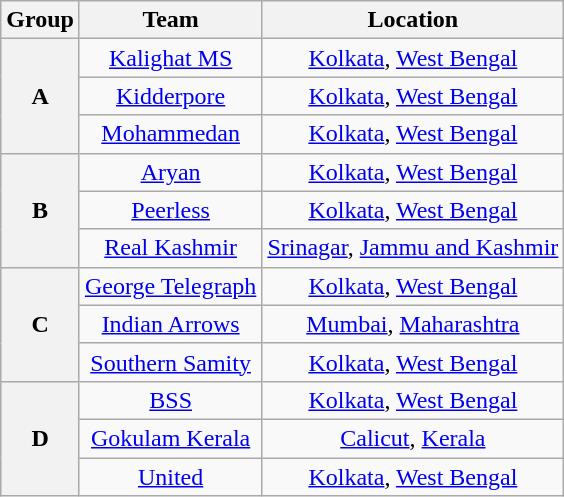<table class="wikitable" style="text-align:center">
<tr>
<th>Group</th>
<th>Team</th>
<th>Location</th>
</tr>
<tr>
<th rowspan="3">A</th>
<td><a href='#'>Kalighat MS</a></td>
<td><a href='#'>Kolkata</a>, <a href='#'>West Bengal</a></td>
</tr>
<tr>
<td><a href='#'>Kidderpore</a></td>
<td><a href='#'>Kolkata</a>, <a href='#'>West Bengal</a></td>
</tr>
<tr>
<td><a href='#'>Mohammedan</a></td>
<td><a href='#'>Kolkata</a>, <a href='#'>West Bengal</a></td>
</tr>
<tr>
<th rowspan="3">B</th>
<td><a href='#'>Aryan</a></td>
<td><a href='#'>Kolkata</a>, <a href='#'>West Bengal</a></td>
</tr>
<tr>
<td><a href='#'>Peerless</a></td>
<td><a href='#'>Kolkata</a>, <a href='#'>West Bengal</a></td>
</tr>
<tr>
<td><a href='#'>Real Kashmir</a></td>
<td><a href='#'>Srinagar</a>, <a href='#'>Jammu and Kashmir</a></td>
</tr>
<tr>
<th rowspan="3">C</th>
<td><a href='#'>George Telegraph</a></td>
<td><a href='#'>Kolkata</a>, <a href='#'>West Bengal</a></td>
</tr>
<tr>
<td><a href='#'>Indian Arrows</a></td>
<td><a href='#'>Mumbai</a>, <a href='#'>Maharashtra</a></td>
</tr>
<tr>
<td><a href='#'>Southern Samity</a></td>
<td><a href='#'>Kolkata</a>, <a href='#'>West Bengal</a></td>
</tr>
<tr>
<th rowspan="3">D</th>
<td><a href='#'>BSS</a></td>
<td><a href='#'>Kolkata</a>, <a href='#'>West Bengal</a></td>
</tr>
<tr>
<td><a href='#'>Gokulam Kerala</a></td>
<td><a href='#'>Calicut</a>, <a href='#'>Kerala</a></td>
</tr>
<tr>
<td><a href='#'>United</a></td>
<td><a href='#'>Kolkata</a>, <a href='#'>West Bengal</a></td>
</tr>
</table>
